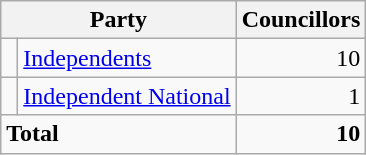<table class="wikitable">
<tr>
<th colspan="2">Party</th>
<th>Councillors</th>
</tr>
<tr>
<td> </td>
<td><a href='#'>Independents</a></td>
<td align=right>10</td>
</tr>
<tr>
<td> </td>
<td><a href='#'>Independent National</a></td>
<td align=right>1</td>
</tr>
<tr>
<td colspan="2"><strong>Total</strong></td>
<td align=right><strong>10</strong></td>
</tr>
</table>
